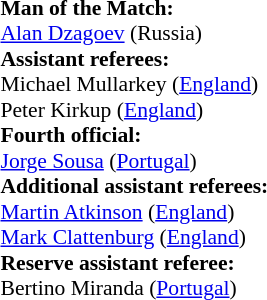<table style="width:100%; font-size:90%;">
<tr>
<td><br><strong>Man of the Match:</strong>
<br><a href='#'>Alan Dzagoev</a> (Russia)<br><strong>Assistant referees:</strong>
<br>Michael Mullarkey (<a href='#'>England</a>)
<br>Peter Kirkup (<a href='#'>England</a>)
<br><strong>Fourth official:</strong>
<br><a href='#'>Jorge Sousa</a> (<a href='#'>Portugal</a>)
<br><strong>Additional assistant referees:</strong>
<br><a href='#'>Martin Atkinson</a> (<a href='#'>England</a>)
<br><a href='#'>Mark Clattenburg</a> (<a href='#'>England</a>)
<br><strong>Reserve assistant referee:</strong>
<br>Bertino Miranda (<a href='#'>Portugal</a>)</td>
</tr>
</table>
